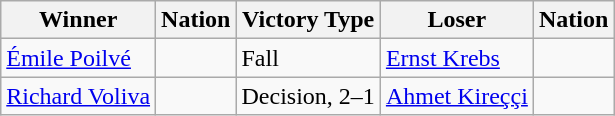<table class="wikitable sortable" style="text-align:left;">
<tr>
<th>Winner</th>
<th>Nation</th>
<th>Victory Type</th>
<th>Loser</th>
<th>Nation</th>
</tr>
<tr>
<td><a href='#'>Émile Poilvé</a></td>
<td></td>
<td>Fall</td>
<td><a href='#'>Ernst Krebs</a></td>
<td></td>
</tr>
<tr>
<td><a href='#'>Richard Voliva</a></td>
<td></td>
<td>Decision, 2–1</td>
<td><a href='#'>Ahmet Kireççi</a></td>
<td></td>
</tr>
</table>
